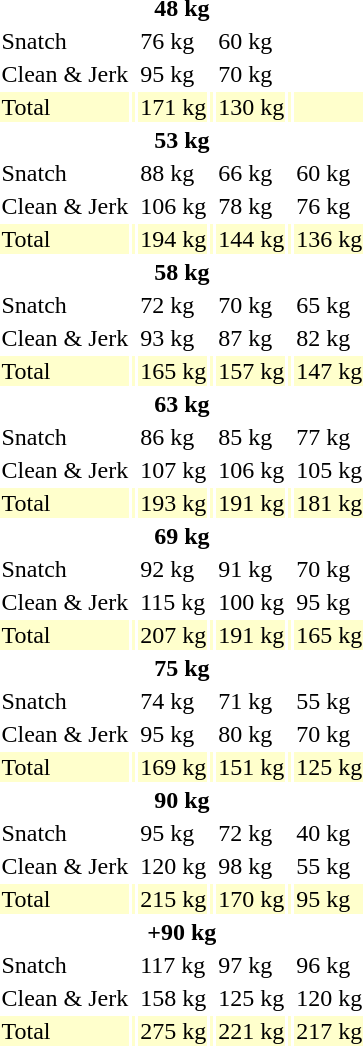<table>
<tr>
<th colspan=7>48 kg</th>
</tr>
<tr>
<td>Snatch</td>
<td></td>
<td>76 kg</td>
<td></td>
<td>60 kg</td>
<td></td>
<td></td>
</tr>
<tr>
<td>Clean & Jerk</td>
<td></td>
<td>95 kg</td>
<td></td>
<td>70 kg</td>
<td></td>
<td></td>
</tr>
<tr bgcolor=ffffcc>
<td>Total</td>
<td></td>
<td>171 kg</td>
<td></td>
<td>130 kg</td>
<td></td>
<td></td>
</tr>
<tr>
<th colspan=7>53 kg</th>
</tr>
<tr>
<td>Snatch</td>
<td></td>
<td>88 kg</td>
<td></td>
<td>66 kg</td>
<td></td>
<td>60 kg</td>
</tr>
<tr>
<td>Clean & Jerk</td>
<td></td>
<td>106 kg</td>
<td></td>
<td>78 kg</td>
<td></td>
<td>76 kg</td>
</tr>
<tr bgcolor=ffffcc>
<td>Total</td>
<td></td>
<td>194 kg</td>
<td></td>
<td>144 kg</td>
<td></td>
<td>136 kg</td>
</tr>
<tr>
<th colspan=7>58 kg</th>
</tr>
<tr>
<td>Snatch</td>
<td></td>
<td>72 kg</td>
<td></td>
<td>70 kg</td>
<td></td>
<td>65 kg</td>
</tr>
<tr>
<td>Clean & Jerk</td>
<td></td>
<td>93 kg</td>
<td></td>
<td>87 kg</td>
<td></td>
<td>82 kg</td>
</tr>
<tr bgcolor=ffffcc>
<td>Total</td>
<td></td>
<td>165 kg</td>
<td></td>
<td>157 kg</td>
<td></td>
<td>147 kg</td>
</tr>
<tr>
<th colspan=7>63 kg</th>
</tr>
<tr>
<td>Snatch</td>
<td></td>
<td>86 kg</td>
<td></td>
<td>85 kg</td>
<td></td>
<td>77 kg</td>
</tr>
<tr>
<td>Clean & Jerk</td>
<td></td>
<td>107 kg</td>
<td></td>
<td>106 kg</td>
<td></td>
<td>105 kg</td>
</tr>
<tr bgcolor=ffffcc>
<td>Total</td>
<td></td>
<td>193 kg</td>
<td></td>
<td>191 kg</td>
<td></td>
<td>181 kg</td>
</tr>
<tr>
<th colspan=7>69 kg</th>
</tr>
<tr>
<td>Snatch</td>
<td></td>
<td>92 kg</td>
<td></td>
<td>91 kg</td>
<td></td>
<td>70 kg</td>
</tr>
<tr>
<td>Clean & Jerk</td>
<td></td>
<td>115 kg</td>
<td></td>
<td>100 kg</td>
<td></td>
<td>95 kg</td>
</tr>
<tr bgcolor=ffffcc>
<td>Total</td>
<td></td>
<td>207 kg</td>
<td></td>
<td>191 kg</td>
<td></td>
<td>165 kg</td>
</tr>
<tr>
<th colspan=7>75 kg</th>
</tr>
<tr>
<td>Snatch</td>
<td></td>
<td>74 kg</td>
<td></td>
<td>71 kg</td>
<td></td>
<td>55 kg</td>
</tr>
<tr>
<td>Clean & Jerk</td>
<td></td>
<td>95 kg</td>
<td></td>
<td>80 kg</td>
<td></td>
<td>70 kg</td>
</tr>
<tr bgcolor=ffffcc>
<td>Total</td>
<td></td>
<td>169 kg</td>
<td></td>
<td>151 kg</td>
<td></td>
<td>125 kg</td>
</tr>
<tr>
<th colspan=7>90 kg</th>
</tr>
<tr>
<td>Snatch</td>
<td></td>
<td>95 kg</td>
<td></td>
<td>72 kg</td>
<td></td>
<td>40 kg</td>
</tr>
<tr>
<td>Clean & Jerk</td>
<td></td>
<td>120 kg</td>
<td></td>
<td>98 kg</td>
<td></td>
<td>55 kg</td>
</tr>
<tr bgcolor=ffffcc>
<td>Total</td>
<td></td>
<td>215 kg</td>
<td></td>
<td>170 kg</td>
<td></td>
<td>95 kg</td>
</tr>
<tr>
<th colspan=7>+90 kg</th>
</tr>
<tr>
<td>Snatch</td>
<td></td>
<td>117 kg</td>
<td></td>
<td>97 kg</td>
<td></td>
<td>96 kg</td>
</tr>
<tr>
<td>Clean & Jerk</td>
<td></td>
<td>158 kg</td>
<td></td>
<td>125 kg</td>
<td></td>
<td>120 kg</td>
</tr>
<tr bgcolor=ffffcc>
<td>Total</td>
<td></td>
<td>275 kg</td>
<td></td>
<td>221 kg</td>
<td></td>
<td>217 kg</td>
</tr>
</table>
